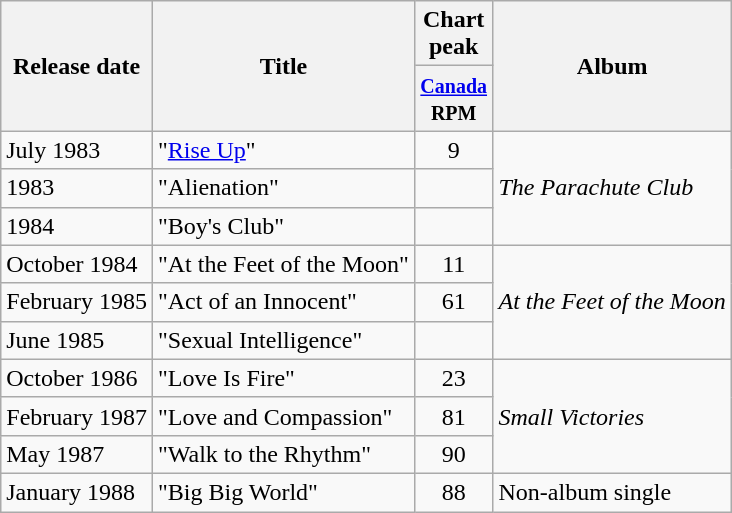<table class="wikitable">
<tr>
<th rowspan="2">Release date</th>
<th rowspan="2">Title</th>
<th>Chart peak</th>
<th rowspan="2">Album</th>
</tr>
<tr>
<th style="width:45px;"><small><a href='#'>Canada</a><br>RPM</small></th>
</tr>
<tr>
<td>July 1983</td>
<td>"<a href='#'>Rise Up</a>"</td>
<td style="text-align:center;">9</td>
<td rowspan="3"><em>The Parachute Club</em></td>
</tr>
<tr>
<td>1983</td>
<td>"Alienation"</td>
<td style="text-align:center;"></td>
</tr>
<tr>
<td>1984</td>
<td>"Boy's Club"</td>
<td style="text-align:center;"></td>
</tr>
<tr>
<td>October 1984</td>
<td>"At the Feet of the Moon"</td>
<td style="text-align:center;">11</td>
<td rowspan="3"><em>At the Feet of the Moon</em></td>
</tr>
<tr>
<td>February 1985</td>
<td>"Act of an Innocent"</td>
<td style="text-align:center;">61</td>
</tr>
<tr>
<td>June 1985</td>
<td>"Sexual Intelligence"</td>
<td style="text-align:center;"></td>
</tr>
<tr>
<td>October 1986</td>
<td>"Love Is Fire"</td>
<td style="text-align:center;">23</td>
<td rowspan="3"><em>Small Victories</em></td>
</tr>
<tr>
<td>February 1987</td>
<td>"Love and Compassion"</td>
<td style="text-align:center;">81</td>
</tr>
<tr>
<td>May 1987</td>
<td>"Walk to the Rhythm"</td>
<td style="text-align:center;">90</td>
</tr>
<tr>
<td>January 1988</td>
<td>"Big Big World"</td>
<td style="text-align:center;">88</td>
<td>Non-album single</td>
</tr>
</table>
